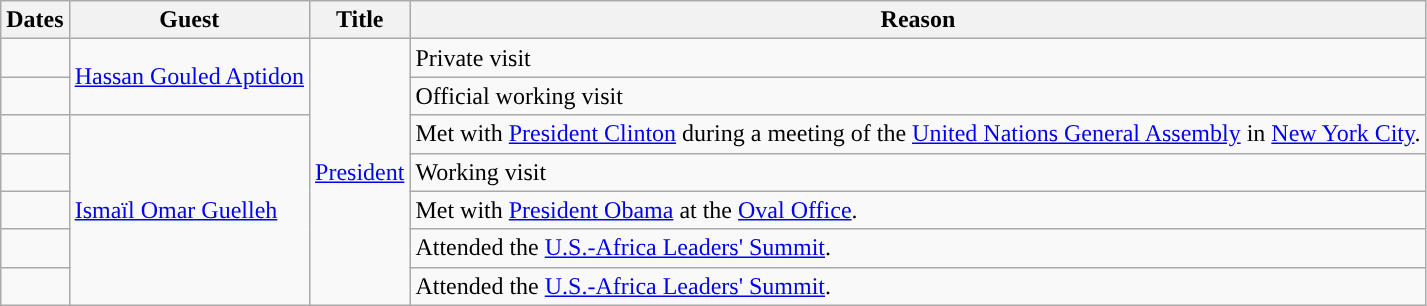<table class="wikitable sortable">
<tr>
<th>Dates</th>
<th>Guest</th>
<th>Title</th>
<th>Reason</th>
</tr>
<tr>
<td></td>
<td rowspan=2><a href='#'>Hassan Gouled Aptidon</a></td>
<td rowspan=7><a href='#'>President</a></td>
<td>Private visit</td>
</tr>
<tr>
<td></td>
<td>Official working visit</td>
</tr>
<tr>
<td></td>
<td rowspan=5><a href='#'>Ismaïl Omar Guelleh</a></td>
<td>Met with <a href='#'>President Clinton</a> during a meeting of the <a href='#'>United Nations General Assembly</a> in <a href='#'>New York City</a>.</td>
</tr>
<tr>
<td></td>
<td>Working visit</td>
</tr>
<tr>
<td></td>
<td>Met with <a href='#'>President Obama</a> at the <a href='#'>Oval Office</a>.</td>
</tr>
<tr>
<td></td>
<td>Attended the <a href='#'>U.S.-Africa Leaders' Summit</a>.</td>
</tr>
<tr>
<td></td>
<td>Attended the <a href='#'>U.S.-Africa Leaders' Summit</a>.</td>
</tr>
</table>
